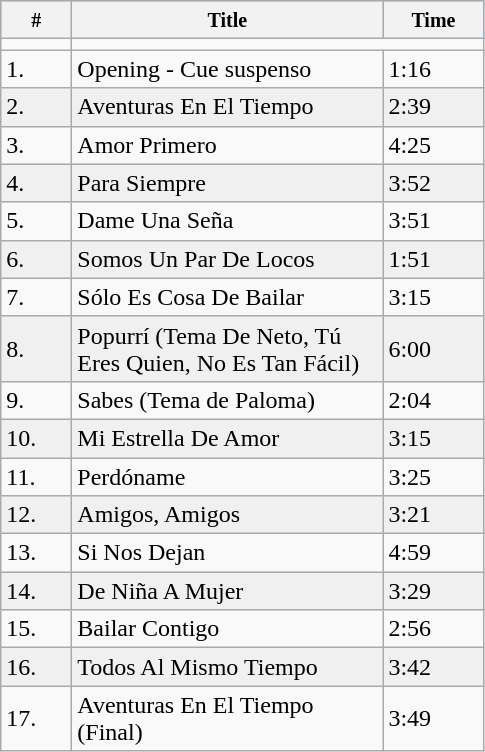<table class="wikitable"|width=100%>
<tr bgcolor="skyblue">
<th width="40" rowspan="2" align="center"><span><small>#</small></span></th>
<th width= "200" rowspan="2" align="center"><span><small> Title</small></span></th>
<th width="60" rowspan="2" align="center"><span><small>Time</small></span></th>
</tr>
<tr bgcolor="#F0F0F0">
</tr>
<tr>
<td></td>
</tr>
<tr>
<td>1.</td>
<td>Opening - Cue suspenso</td>
<td>1:16</td>
</tr>
<tr bgcolor="#F0F0F0">
<td>2.</td>
<td>Aventuras En El Tiempo</td>
<td>2:39</td>
</tr>
<tr>
<td>3.</td>
<td>Amor Primero</td>
<td>4:25</td>
</tr>
<tr bgcolor="#F0F0F0">
<td>4.</td>
<td>Para Siempre</td>
<td>3:52</td>
</tr>
<tr>
<td>5.</td>
<td>Dame Una Seña</td>
<td>3:51</td>
</tr>
<tr bgcolor="#F0F0F0">
<td>6.</td>
<td>Somos Un Par De Locos</td>
<td>1:51</td>
</tr>
<tr>
<td>7.</td>
<td>Sólo Es Cosa De Bailar</td>
<td>3:15</td>
</tr>
<tr bgcolor="#F0F0F0">
<td>8.</td>
<td>Popurrí (Tema De Neto, Tú Eres Quien, No Es Tan Fácil)</td>
<td>6:00</td>
</tr>
<tr>
<td>9.</td>
<td>Sabes (Tema de Paloma)</td>
<td>2:04</td>
</tr>
<tr bgcolor="#F0F0F0">
<td>10.</td>
<td>Mi Estrella De Amor</td>
<td>3:15</td>
</tr>
<tr>
<td>11.</td>
<td>Perdóname</td>
<td>3:25</td>
</tr>
<tr bgcolor="#F0F0F0">
<td>12.</td>
<td>Amigos, Amigos</td>
<td>3:21</td>
</tr>
<tr>
<td>13.</td>
<td>Si Nos Dejan</td>
<td>4:59</td>
</tr>
<tr bgcolor="#F0F0F0">
<td>14.</td>
<td>De Niña A Mujer</td>
<td>3:29</td>
</tr>
<tr>
<td>15.</td>
<td>Bailar Contigo</td>
<td>2:56</td>
</tr>
<tr bgcolor="#F0F0F0">
<td>16.</td>
<td>Todos Al Mismo Tiempo</td>
<td>3:42</td>
</tr>
<tr>
<td>17.</td>
<td>Aventuras En El Tiempo (Final)</td>
<td>3:49</td>
</tr>
</table>
